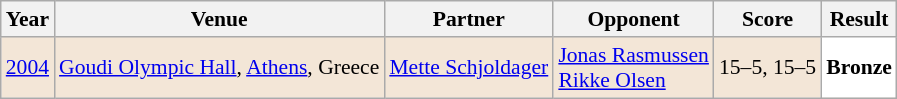<table class="sortable wikitable" style="font-size: 90%;">
<tr>
<th>Year</th>
<th>Venue</th>
<th>Partner</th>
<th>Opponent</th>
<th>Score</th>
<th>Result</th>
</tr>
<tr style="background:#F3E6D7">
<td align="center"><a href='#'>2004</a></td>
<td align="left"><a href='#'>Goudi Olympic Hall</a>, <a href='#'>Athens</a>, Greece</td>
<td align="left"> <a href='#'>Mette Schjoldager</a></td>
<td align="left"> <a href='#'>Jonas Rasmussen</a><br> <a href='#'>Rikke Olsen</a></td>
<td align="left">15–5, 15–5</td>
<td style="text-align:left; background:white"> <strong>Bronze</strong></td>
</tr>
</table>
